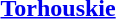<table border="0">
<tr>
<td></td>
<td><strong><a href='#'>Torhouskie</a></strong></td>
</tr>
</table>
